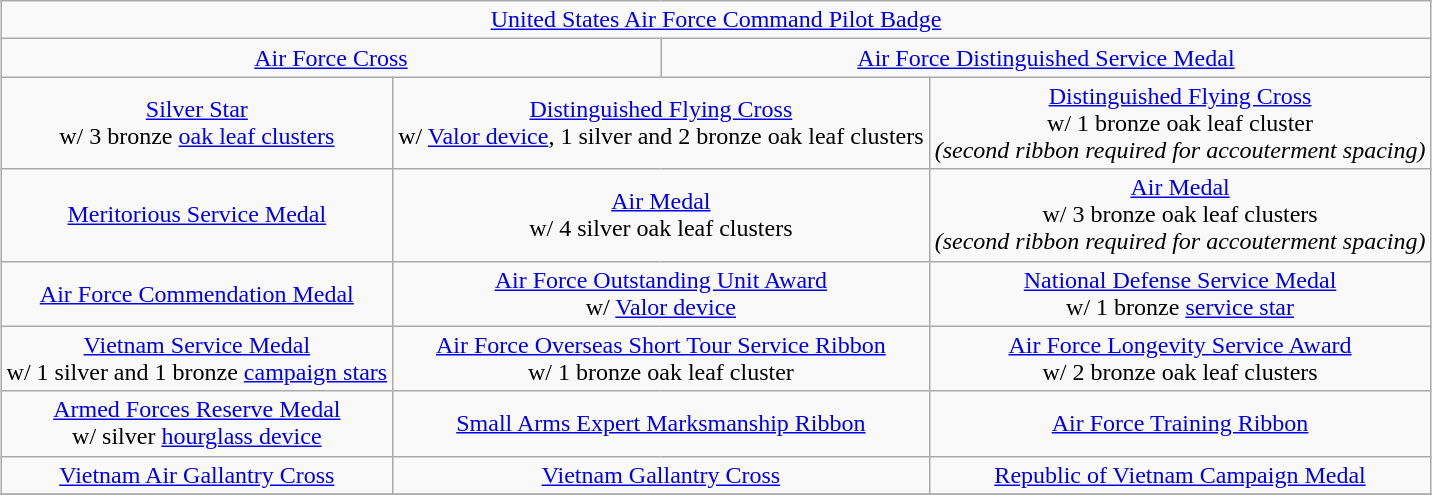<table class="wikitable" style="margin:1em auto; text-align:center;">
<tr>
<td colspan="12"><a href='#'>United States Air Force Command Pilot Badge</a></td>
</tr>
<tr>
<td colspan="6"><a href='#'>Air Force Cross</a></td>
<td colspan="6"><a href='#'>Air Force Distinguished Service Medal</a></td>
</tr>
<tr>
<td colspan="4"><a href='#'>Silver Star</a><br>w/ 3 bronze <a href='#'>oak leaf clusters</a></td>
<td colspan="4"><a href='#'>Distinguished Flying Cross</a><br>w/ <a href='#'>Valor device</a>, 1 silver and 2 bronze oak leaf clusters</td>
<td colspan="4"><a href='#'>Distinguished Flying Cross</a><br>w/ 1 bronze oak leaf cluster<br><em>(second ribbon required for accouterment spacing)</em></td>
</tr>
<tr>
<td colspan="4"><a href='#'>Meritorious Service Medal</a></td>
<td colspan="4"><a href='#'>Air Medal</a><br>w/ 4 silver oak leaf clusters</td>
<td colspan="4"><a href='#'>Air Medal</a><br>w/ 3 bronze oak leaf clusters<br><em>(second ribbon required for accouterment spacing)</em></td>
</tr>
<tr>
<td colspan="4"><a href='#'>Air Force Commendation Medal</a></td>
<td colspan="4"><a href='#'>Air Force Outstanding Unit Award</a><br>w/ <a href='#'>Valor device</a></td>
<td colspan="4"><a href='#'>National Defense Service Medal</a><br>w/ 1 bronze <a href='#'>service star</a></td>
</tr>
<tr>
<td colspan="4"><a href='#'>Vietnam Service Medal</a><br>w/ 1 silver and 1 bronze <a href='#'>campaign stars</a></td>
<td colspan="4"><a href='#'>Air Force Overseas Short Tour Service Ribbon</a><br>w/ 1 bronze oak leaf cluster</td>
<td colspan="4"><a href='#'>Air Force Longevity Service Award</a><br>w/ 2 bronze oak leaf clusters</td>
</tr>
<tr>
<td colspan="4"><a href='#'>Armed Forces Reserve Medal</a><br>w/ silver <a href='#'>hourglass device</a></td>
<td colspan="4"><a href='#'>Small Arms Expert Marksmanship Ribbon</a></td>
<td colspan="4"><a href='#'>Air Force Training Ribbon</a></td>
</tr>
<tr>
<td colspan="4"><a href='#'>Vietnam Air Gallantry Cross</a></td>
<td colspan="4"><a href='#'>Vietnam Gallantry Cross</a></td>
<td colspan="4"><a href='#'>Republic of Vietnam Campaign Medal</a></td>
</tr>
<tr>
</tr>
</table>
